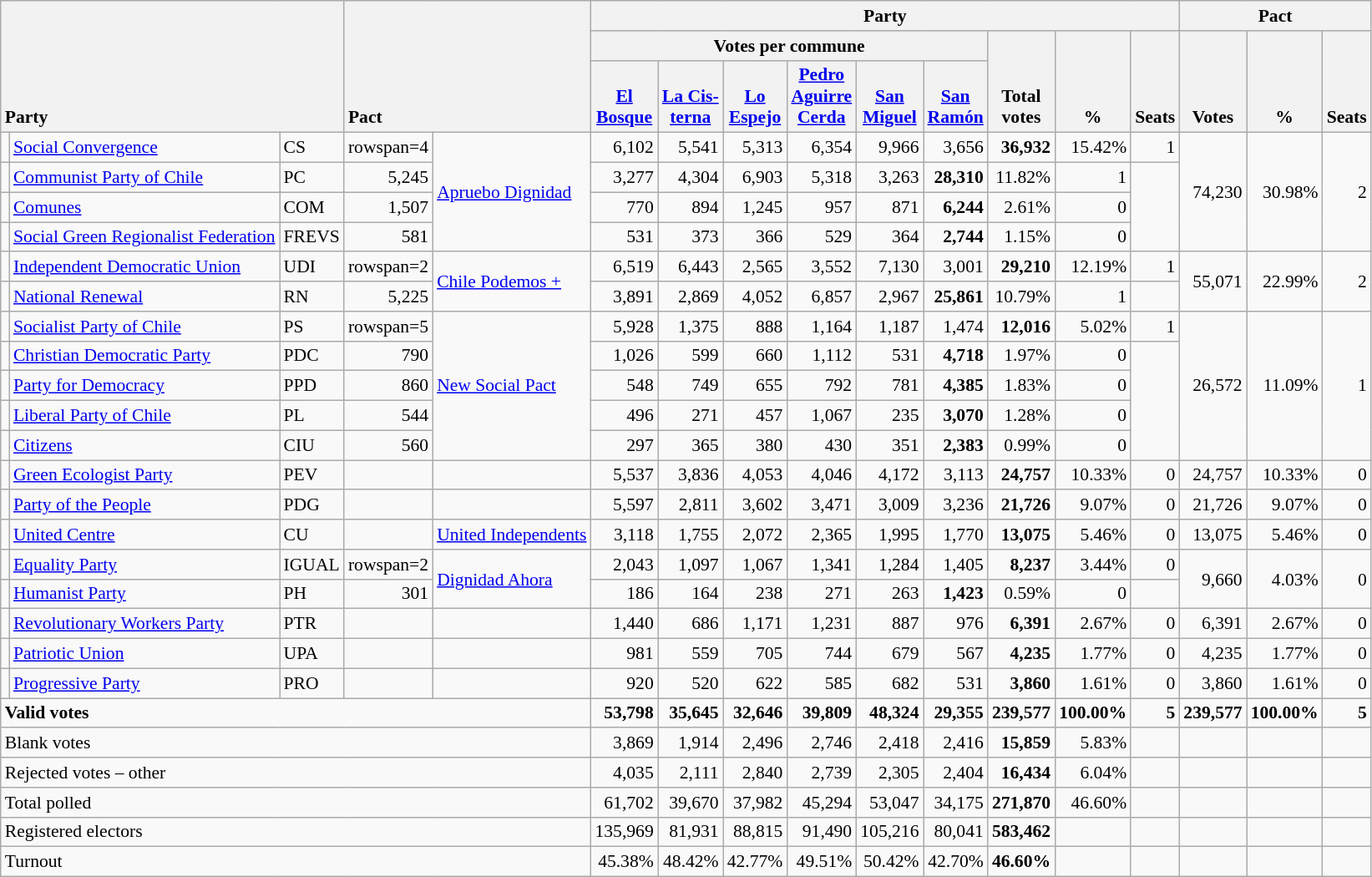<table class="wikitable" border="1" style="font-size:90%; text-align:right; white-space: nowrap;">
<tr>
<th style="text-align:left;" valign=bottom rowspan=3 colspan=3>Party</th>
<th style="text-align:left;" valign=bottom rowspan=3 colspan=2>Pact</th>
<th colspan=9>Party</th>
<th colspan=3>Pact</th>
</tr>
<tr>
<th colspan=6>Votes per commune</th>
<th align=center valign=bottom rowspan=2 width="40">Total<br>votes</th>
<th align=center valign=bottom rowspan=2 width="40">%</th>
<th align=center valign=bottom rowspan=2>Seats</th>
<th align=center valign=bottom rowspan=2 width="40">Votes</th>
<th align=center valign=bottom rowspan=2 width="40">%</th>
<th align=center valign=bottom rowspan=2>Seats</th>
</tr>
<tr>
<th align=center valign=bottom width="40"><a href='#'>El<br>Bosque</a></th>
<th align=center valign=bottom width="40"><a href='#'>La Cis-<br>terna</a></th>
<th align=center valign=bottom width="40"><a href='#'>Lo<br>Espejo</a></th>
<th align=center valign=bottom width="40"><a href='#'>Pedro<br>Aguirre<br>Cerda</a></th>
<th align=center valign=bottom width="40"><a href='#'>San<br>Miguel</a></th>
<th align=center valign=bottom width="40"><a href='#'>San<br>Ramón</a></th>
</tr>
<tr>
<td></td>
<td align=left><a href='#'>Social Convergence</a></td>
<td align=left>CS</td>
<td>rowspan=4 </td>
<td rowspan=4 align=left><a href='#'>Apruebo Dignidad</a></td>
<td>6,102</td>
<td>5,541</td>
<td>5,313</td>
<td>6,354</td>
<td>9,966</td>
<td>3,656</td>
<td><strong>36,932</strong></td>
<td>15.42%</td>
<td>1</td>
<td rowspan=4>74,230</td>
<td rowspan=4>30.98%</td>
<td rowspan=4>2</td>
</tr>
<tr>
<td></td>
<td align=left><a href='#'>Communist Party of Chile</a></td>
<td align=left>PC</td>
<td>5,245</td>
<td>3,277</td>
<td>4,304</td>
<td>6,903</td>
<td>5,318</td>
<td>3,263</td>
<td><strong>28,310</strong></td>
<td>11.82%</td>
<td>1</td>
</tr>
<tr>
<td></td>
<td align=left><a href='#'>Comunes</a></td>
<td align=left>COM</td>
<td>1,507</td>
<td>770</td>
<td>894</td>
<td>1,245</td>
<td>957</td>
<td>871</td>
<td><strong>6,244</strong></td>
<td>2.61%</td>
<td>0</td>
</tr>
<tr>
<td></td>
<td align=left><a href='#'>Social Green Regionalist Federation</a></td>
<td align=left>FREVS</td>
<td>581</td>
<td>531</td>
<td>373</td>
<td>366</td>
<td>529</td>
<td>364</td>
<td><strong>2,744</strong></td>
<td>1.15%</td>
<td>0</td>
</tr>
<tr>
<td></td>
<td align=left><a href='#'>Independent Democratic Union</a></td>
<td align=left>UDI</td>
<td>rowspan=2 </td>
<td rowspan=2 align=left><a href='#'>Chile Podemos +</a></td>
<td>6,519</td>
<td>6,443</td>
<td>2,565</td>
<td>3,552</td>
<td>7,130</td>
<td>3,001</td>
<td><strong>29,210</strong></td>
<td>12.19%</td>
<td>1</td>
<td rowspan=2>55,071</td>
<td rowspan=2>22.99%</td>
<td rowspan=2>2</td>
</tr>
<tr>
<td></td>
<td align=left><a href='#'>National Renewal</a></td>
<td align=left>RN</td>
<td>5,225</td>
<td>3,891</td>
<td>2,869</td>
<td>4,052</td>
<td>6,857</td>
<td>2,967</td>
<td><strong>25,861</strong></td>
<td>10.79%</td>
<td>1</td>
</tr>
<tr>
<td></td>
<td align=left><a href='#'>Socialist Party of Chile</a></td>
<td align=left>PS</td>
<td>rowspan=5 </td>
<td rowspan=5 align=left><a href='#'>New Social Pact</a></td>
<td>5,928</td>
<td>1,375</td>
<td>888</td>
<td>1,164</td>
<td>1,187</td>
<td>1,474</td>
<td><strong>12,016</strong></td>
<td>5.02%</td>
<td>1</td>
<td rowspan=5>26,572</td>
<td rowspan=5>11.09%</td>
<td rowspan=5>1</td>
</tr>
<tr>
<td></td>
<td align=left><a href='#'>Christian Democratic Party</a></td>
<td align=left>PDC</td>
<td>790</td>
<td>1,026</td>
<td>599</td>
<td>660</td>
<td>1,112</td>
<td>531</td>
<td><strong>4,718</strong></td>
<td>1.97%</td>
<td>0</td>
</tr>
<tr>
<td></td>
<td align=left><a href='#'>Party for Democracy</a></td>
<td align=left>PPD</td>
<td>860</td>
<td>548</td>
<td>749</td>
<td>655</td>
<td>792</td>
<td>781</td>
<td><strong>4,385</strong></td>
<td>1.83%</td>
<td>0</td>
</tr>
<tr>
<td></td>
<td align=left><a href='#'>Liberal Party of Chile</a></td>
<td align=left>PL</td>
<td>544</td>
<td>496</td>
<td>271</td>
<td>457</td>
<td>1,067</td>
<td>235</td>
<td><strong>3,070</strong></td>
<td>1.28%</td>
<td>0</td>
</tr>
<tr>
<td></td>
<td align=left><a href='#'>Citizens</a></td>
<td align=left>CIU</td>
<td>560</td>
<td>297</td>
<td>365</td>
<td>380</td>
<td>430</td>
<td>351</td>
<td><strong>2,383</strong></td>
<td>0.99%</td>
<td>0</td>
</tr>
<tr>
<td></td>
<td align=left><a href='#'>Green Ecologist Party</a></td>
<td align=left>PEV</td>
<td></td>
<td></td>
<td>5,537</td>
<td>3,836</td>
<td>4,053</td>
<td>4,046</td>
<td>4,172</td>
<td>3,113</td>
<td><strong>24,757</strong></td>
<td>10.33%</td>
<td>0</td>
<td>24,757</td>
<td>10.33%</td>
<td>0</td>
</tr>
<tr>
<td></td>
<td align=left><a href='#'>Party of the People</a></td>
<td align=left>PDG</td>
<td></td>
<td></td>
<td>5,597</td>
<td>2,811</td>
<td>3,602</td>
<td>3,471</td>
<td>3,009</td>
<td>3,236</td>
<td><strong>21,726</strong></td>
<td>9.07%</td>
<td>0</td>
<td>21,726</td>
<td>9.07%</td>
<td>0</td>
</tr>
<tr>
<td></td>
<td align=left><a href='#'>United Centre</a></td>
<td align=left>CU</td>
<td></td>
<td align=left><a href='#'>United Independents</a></td>
<td>3,118</td>
<td>1,755</td>
<td>2,072</td>
<td>2,365</td>
<td>1,995</td>
<td>1,770</td>
<td><strong>13,075</strong></td>
<td>5.46%</td>
<td>0</td>
<td>13,075</td>
<td>5.46%</td>
<td>0</td>
</tr>
<tr>
<td></td>
<td align=left><a href='#'>Equality Party</a></td>
<td align=left>IGUAL</td>
<td>rowspan=2 </td>
<td rowspan=2 align=left><a href='#'>Dignidad Ahora</a></td>
<td>2,043</td>
<td>1,097</td>
<td>1,067</td>
<td>1,341</td>
<td>1,284</td>
<td>1,405</td>
<td><strong>8,237</strong></td>
<td>3.44%</td>
<td>0</td>
<td rowspan=2>9,660</td>
<td rowspan=2>4.03%</td>
<td rowspan=2>0</td>
</tr>
<tr>
<td></td>
<td align=left><a href='#'>Humanist Party</a></td>
<td align=left>PH</td>
<td>301</td>
<td>186</td>
<td>164</td>
<td>238</td>
<td>271</td>
<td>263</td>
<td><strong>1,423</strong></td>
<td>0.59%</td>
<td>0</td>
</tr>
<tr>
<td></td>
<td align=left><a href='#'>Revolutionary Workers Party</a></td>
<td align=left>PTR</td>
<td></td>
<td></td>
<td>1,440</td>
<td>686</td>
<td>1,171</td>
<td>1,231</td>
<td>887</td>
<td>976</td>
<td><strong>6,391</strong></td>
<td>2.67%</td>
<td>0</td>
<td>6,391</td>
<td>2.67%</td>
<td>0</td>
</tr>
<tr>
<td></td>
<td align=left><a href='#'>Patriotic Union</a></td>
<td align=left>UPA</td>
<td></td>
<td></td>
<td>981</td>
<td>559</td>
<td>705</td>
<td>744</td>
<td>679</td>
<td>567</td>
<td><strong>4,235</strong></td>
<td>1.77%</td>
<td>0</td>
<td>4,235</td>
<td>1.77%</td>
<td>0</td>
</tr>
<tr>
<td></td>
<td align=left><a href='#'>Progressive Party</a></td>
<td align=left>PRO</td>
<td></td>
<td></td>
<td>920</td>
<td>520</td>
<td>622</td>
<td>585</td>
<td>682</td>
<td>531</td>
<td><strong>3,860</strong></td>
<td>1.61%</td>
<td>0</td>
<td>3,860</td>
<td>1.61%</td>
<td>0</td>
</tr>
<tr style="font-weight:bold">
<td align=left colspan=5>Valid votes</td>
<td>53,798</td>
<td>35,645</td>
<td>32,646</td>
<td>39,809</td>
<td>48,324</td>
<td>29,355</td>
<td>239,577</td>
<td>100.00%</td>
<td>5</td>
<td>239,577</td>
<td>100.00%</td>
<td>5</td>
</tr>
<tr>
<td align=left colspan=5>Blank votes</td>
<td>3,869</td>
<td>1,914</td>
<td>2,496</td>
<td>2,746</td>
<td>2,418</td>
<td>2,416</td>
<td><strong>15,859</strong></td>
<td>5.83%</td>
<td></td>
<td></td>
<td></td>
<td></td>
</tr>
<tr>
<td align=left colspan=5>Rejected votes – other</td>
<td>4,035</td>
<td>2,111</td>
<td>2,840</td>
<td>2,739</td>
<td>2,305</td>
<td>2,404</td>
<td><strong>16,434</strong></td>
<td>6.04%</td>
<td></td>
<td></td>
<td></td>
<td></td>
</tr>
<tr>
<td align=left colspan=5>Total polled</td>
<td>61,702</td>
<td>39,670</td>
<td>37,982</td>
<td>45,294</td>
<td>53,047</td>
<td>34,175</td>
<td><strong>271,870</strong></td>
<td>46.60%</td>
<td></td>
<td></td>
<td></td>
<td></td>
</tr>
<tr>
<td align=left colspan=5>Registered electors</td>
<td>135,969</td>
<td>81,931</td>
<td>88,815</td>
<td>91,490</td>
<td>105,216</td>
<td>80,041</td>
<td><strong>583,462</strong></td>
<td></td>
<td></td>
<td></td>
<td></td>
<td></td>
</tr>
<tr>
<td align=left colspan=5>Turnout</td>
<td>45.38%</td>
<td>48.42%</td>
<td>42.77%</td>
<td>49.51%</td>
<td>50.42%</td>
<td>42.70%</td>
<td><strong>46.60%</strong></td>
<td></td>
<td></td>
<td></td>
<td></td>
<td></td>
</tr>
</table>
